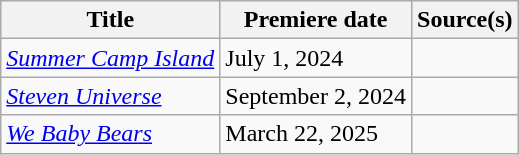<table class="wikitable sortable">
<tr>
<th>Title</th>
<th>Premiere date</th>
<th>Source(s)</th>
</tr>
<tr>
<td><em><a href='#'>Summer Camp Island</a></em></td>
<td>July 1, 2024</td>
<td></td>
</tr>
<tr>
<td><em><a href='#'>Steven Universe</a></em></td>
<td>September 2, 2024</td>
<td></td>
</tr>
<tr>
<td><em><a href='#'>We Baby Bears</a></em></td>
<td>March 22, 2025</td>
<td></td>
</tr>
</table>
